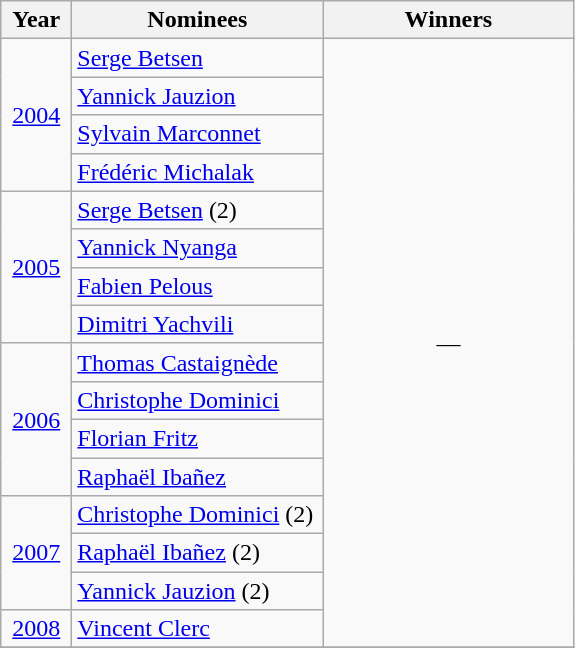<table class="wikitable">
<tr>
<th width=40>Year</th>
<th width=160>Nominees</th>
<th width=160>Winners</th>
</tr>
<tr>
<td align=center rowspan=4><a href='#'>2004</a></td>
<td><a href='#'>Serge Betsen</a></td>
<td align=center rowspan=16>—</td>
</tr>
<tr>
<td><a href='#'>Yannick Jauzion</a></td>
</tr>
<tr>
<td><a href='#'>Sylvain Marconnet</a></td>
</tr>
<tr>
<td><a href='#'>Frédéric Michalak</a></td>
</tr>
<tr>
<td align=center rowspan=4><a href='#'>2005</a></td>
<td><a href='#'>Serge Betsen</a> (2)</td>
</tr>
<tr>
<td><a href='#'>Yannick Nyanga</a></td>
</tr>
<tr>
<td><a href='#'>Fabien Pelous</a></td>
</tr>
<tr>
<td><a href='#'>Dimitri Yachvili</a></td>
</tr>
<tr>
<td align=center rowspan=4><a href='#'>2006</a></td>
<td><a href='#'>Thomas Castaignède</a></td>
</tr>
<tr>
<td><a href='#'>Christophe Dominici</a></td>
</tr>
<tr>
<td><a href='#'>Florian Fritz</a></td>
</tr>
<tr>
<td><a href='#'>Raphaël Ibañez</a></td>
</tr>
<tr>
<td align=center rowspan=3><a href='#'>2007</a></td>
<td><a href='#'>Christophe Dominici</a> (2)</td>
</tr>
<tr>
<td><a href='#'>Raphaël Ibañez</a> (2)</td>
</tr>
<tr>
<td><a href='#'>Yannick Jauzion</a> (2)</td>
</tr>
<tr>
<td align=center><a href='#'>2008</a></td>
<td><a href='#'>Vincent Clerc</a></td>
</tr>
<tr>
</tr>
</table>
